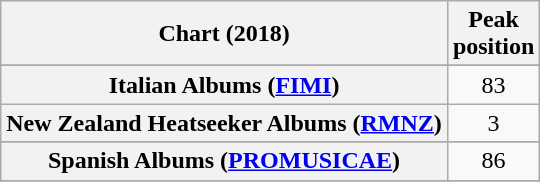<table class="wikitable sortable plainrowheaders" style="text-align:center">
<tr>
<th scope="col">Chart (2018)</th>
<th scope="col">Peak<br> position</th>
</tr>
<tr>
</tr>
<tr>
</tr>
<tr>
</tr>
<tr>
</tr>
<tr>
</tr>
<tr>
</tr>
<tr>
</tr>
<tr>
<th scope="row">Italian Albums (<a href='#'>FIMI</a>)</th>
<td>83</td>
</tr>
<tr>
<th scope="row">New Zealand Heatseeker Albums (<a href='#'>RMNZ</a>)</th>
<td>3</td>
</tr>
<tr>
</tr>
<tr>
</tr>
<tr>
<th scope="row">Spanish Albums (<a href='#'>PROMUSICAE</a>)</th>
<td>86</td>
</tr>
<tr>
</tr>
<tr>
</tr>
<tr>
</tr>
</table>
